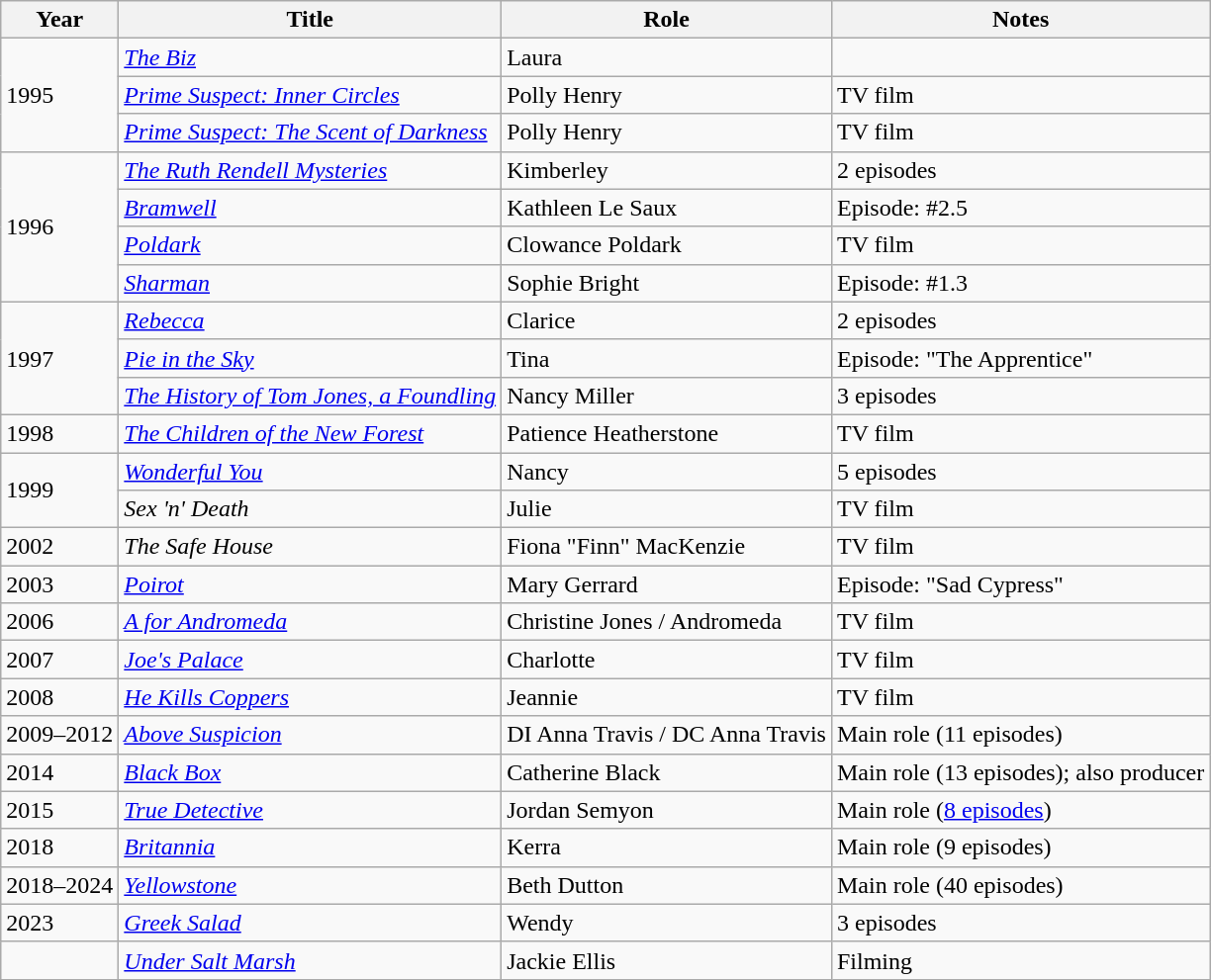<table class="wikitable sortable">
<tr>
<th>Year</th>
<th>Title</th>
<th>Role</th>
<th class="unsortable">Notes</th>
</tr>
<tr>
<td rowspan="3">1995</td>
<td><em><a href='#'>The Biz</a></em></td>
<td>Laura</td>
<td></td>
</tr>
<tr>
<td><em><a href='#'>Prime Suspect: Inner Circles</a></em></td>
<td>Polly Henry</td>
<td>TV film</td>
</tr>
<tr>
<td><em><a href='#'>Prime Suspect: The Scent of Darkness</a></em></td>
<td>Polly Henry</td>
<td>TV film</td>
</tr>
<tr>
<td rowspan="4">1996</td>
<td><em><a href='#'>The Ruth Rendell Mysteries</a></em></td>
<td>Kimberley</td>
<td>2 episodes</td>
</tr>
<tr>
<td><em><a href='#'>Bramwell</a></em></td>
<td>Kathleen Le Saux</td>
<td>Episode: #2.5</td>
</tr>
<tr>
<td><em><a href='#'>Poldark</a></em></td>
<td>Clowance Poldark</td>
<td>TV film</td>
</tr>
<tr>
<td><em><a href='#'>Sharman</a></em></td>
<td>Sophie Bright</td>
<td>Episode: #1.3</td>
</tr>
<tr>
<td rowspan="3">1997</td>
<td><em><a href='#'>Rebecca</a></em></td>
<td>Clarice</td>
<td>2 episodes</td>
</tr>
<tr>
<td><em><a href='#'>Pie in the Sky</a></em></td>
<td>Tina</td>
<td>Episode: "The Apprentice"</td>
</tr>
<tr>
<td><em><a href='#'>The History of Tom Jones, a Foundling</a></em></td>
<td>Nancy Miller</td>
<td>3 episodes</td>
</tr>
<tr>
<td>1998</td>
<td><em><a href='#'>The Children of the New Forest</a></em></td>
<td>Patience Heatherstone</td>
<td>TV film</td>
</tr>
<tr>
<td rowspan="2">1999</td>
<td><em><a href='#'>Wonderful You</a></em></td>
<td>Nancy</td>
<td>5 episodes</td>
</tr>
<tr>
<td><em>Sex 'n' Death</em></td>
<td>Julie</td>
<td>TV film</td>
</tr>
<tr>
<td>2002</td>
<td><em>The Safe House</em></td>
<td>Fiona "Finn" MacKenzie</td>
<td>TV film</td>
</tr>
<tr>
<td>2003</td>
<td><em><a href='#'>Poirot</a></em></td>
<td>Mary Gerrard</td>
<td>Episode: "Sad Cypress"</td>
</tr>
<tr>
<td>2006</td>
<td><em><a href='#'>A for Andromeda</a></em></td>
<td>Christine Jones / Andromeda</td>
<td>TV film</td>
</tr>
<tr>
<td>2007</td>
<td><em><a href='#'>Joe's Palace</a></em></td>
<td>Charlotte</td>
<td>TV film</td>
</tr>
<tr>
<td>2008</td>
<td><em><a href='#'>He Kills Coppers</a></em></td>
<td>Jeannie</td>
<td>TV film</td>
</tr>
<tr>
<td>2009–2012</td>
<td><em><a href='#'>Above Suspicion</a></em></td>
<td>DI Anna Travis / DC Anna Travis</td>
<td>Main role (11 episodes)</td>
</tr>
<tr>
<td>2014</td>
<td><em><a href='#'>Black Box</a></em></td>
<td>Catherine Black</td>
<td>Main role (13 episodes); also producer</td>
</tr>
<tr>
<td>2015</td>
<td><em><a href='#'>True Detective</a></em></td>
<td>Jordan Semyon</td>
<td>Main role (<a href='#'>8 episodes</a>)</td>
</tr>
<tr>
<td>2018</td>
<td><em><a href='#'>Britannia</a></em></td>
<td>Kerra</td>
<td>Main role (9 episodes)</td>
</tr>
<tr>
<td>2018–2024</td>
<td><em><a href='#'>Yellowstone</a></em></td>
<td>Beth Dutton</td>
<td>Main role (40 episodes)</td>
</tr>
<tr>
<td>2023</td>
<td><em><a href='#'>Greek Salad</a></em></td>
<td>Wendy</td>
<td>3 episodes</td>
</tr>
<tr>
<td></td>
<td><em><a href='#'>Under Salt Marsh</a></em></td>
<td>Jackie Ellis</td>
<td>Filming</td>
</tr>
</table>
